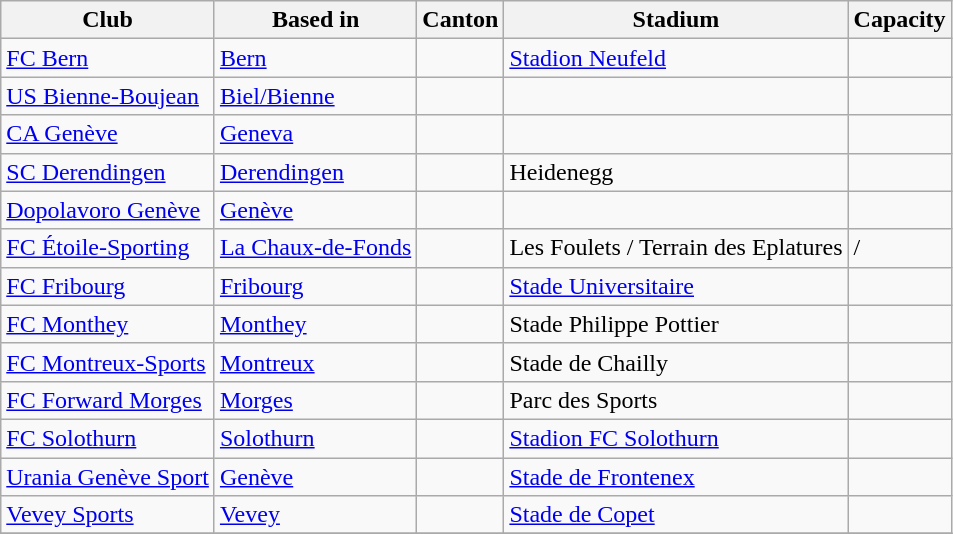<table class="wikitable">
<tr>
<th>Club</th>
<th>Based in</th>
<th>Canton</th>
<th>Stadium</th>
<th>Capacity</th>
</tr>
<tr>
<td><a href='#'>FC Bern</a></td>
<td><a href='#'>Bern</a></td>
<td></td>
<td><a href='#'>Stadion Neufeld</a></td>
<td></td>
</tr>
<tr>
<td><a href='#'>US Bienne-Boujean</a></td>
<td><a href='#'>Biel/Bienne</a></td>
<td></td>
<td></td>
<td></td>
</tr>
<tr>
<td><a href='#'>CA Genève</a></td>
<td><a href='#'>Geneva</a></td>
<td></td>
<td></td>
<td></td>
</tr>
<tr>
<td><a href='#'>SC Derendingen</a></td>
<td><a href='#'>Derendingen</a></td>
<td></td>
<td>Heidenegg</td>
<td></td>
</tr>
<tr>
<td><a href='#'>Dopolavoro Genève</a></td>
<td><a href='#'>Genève</a></td>
<td></td>
<td></td>
<td></td>
</tr>
<tr>
<td><a href='#'>FC Étoile-Sporting</a></td>
<td><a href='#'>La Chaux-de-Fonds</a></td>
<td></td>
<td>Les Foulets / Terrain des Eplatures</td>
<td> / </td>
</tr>
<tr>
<td><a href='#'>FC Fribourg</a></td>
<td><a href='#'>Fribourg</a></td>
<td></td>
<td><a href='#'>Stade Universitaire</a></td>
<td></td>
</tr>
<tr>
<td><a href='#'>FC Monthey</a></td>
<td><a href='#'>Monthey</a></td>
<td></td>
<td>Stade Philippe Pottier</td>
<td></td>
</tr>
<tr>
<td><a href='#'>FC Montreux-Sports</a></td>
<td><a href='#'>Montreux</a></td>
<td></td>
<td>Stade de Chailly</td>
<td></td>
</tr>
<tr>
<td><a href='#'>FC Forward Morges</a></td>
<td><a href='#'>Morges</a></td>
<td></td>
<td>Parc des Sports</td>
<td></td>
</tr>
<tr>
<td><a href='#'>FC Solothurn</a></td>
<td><a href='#'>Solothurn</a></td>
<td></td>
<td><a href='#'>Stadion FC Solothurn</a></td>
<td></td>
</tr>
<tr>
<td><a href='#'>Urania Genève Sport</a></td>
<td><a href='#'>Genève</a></td>
<td></td>
<td><a href='#'>Stade de Frontenex</a></td>
<td></td>
</tr>
<tr>
<td><a href='#'>Vevey Sports</a></td>
<td><a href='#'>Vevey</a></td>
<td></td>
<td><a href='#'>Stade de Copet</a></td>
<td></td>
</tr>
<tr>
</tr>
</table>
